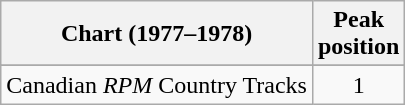<table class="wikitable sortable">
<tr>
<th>Chart (1977–1978)</th>
<th>Peak<br>position</th>
</tr>
<tr>
</tr>
<tr>
</tr>
<tr>
<td>Canadian <em>RPM</em> Country Tracks</td>
<td align="center">1</td>
</tr>
</table>
